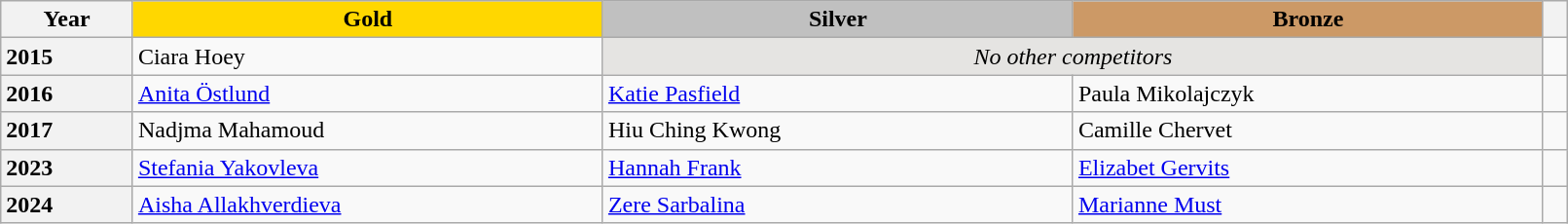<table class="wikitable unsortable" style="text-align:left; width:85%">
<tr>
<th scope="col" style="text-align:center">Year</th>
<td scope="col" style="text-align:center; width:30%; background:gold"><strong>Gold</strong></td>
<td scope="col" style="text-align:center; width:30%; background:silver"><strong>Silver</strong></td>
<td scope="col" style="text-align:center; width:30%; background:#c96"><strong>Bronze</strong></td>
<th scope="col" style="text-align:center"></th>
</tr>
<tr>
<th scope="row" style="text-align:left">2015</th>
<td> Ciara Hoey</td>
<td colspan="2" align="center" bgcolor="e5e4e2"><em>No other competitors</em></td>
<td></td>
</tr>
<tr>
<th scope="row" style="text-align:left">2016</th>
<td> <a href='#'>Anita Östlund</a></td>
<td> <a href='#'>Katie Pasfield</a></td>
<td> Paula Mikolajczyk</td>
<td></td>
</tr>
<tr>
<th scope="row" style="text-align:left">2017</th>
<td> Nadjma Mahamoud</td>
<td> Hiu Ching Kwong</td>
<td> Camille Chervet</td>
<td></td>
</tr>
<tr>
<th scope="row" style="text-align:left">2023</th>
<td> <a href='#'>Stefania Yakovleva</a></td>
<td> <a href='#'>Hannah Frank</a></td>
<td> <a href='#'>Elizabet Gervits</a></td>
<td></td>
</tr>
<tr>
<th scope="row" style="text-align:left">2024</th>
<td> <a href='#'>Aisha Allakhverdieva</a></td>
<td> <a href='#'>Zere Sarbalina</a></td>
<td> <a href='#'>Marianne Must</a></td>
<td></td>
</tr>
</table>
